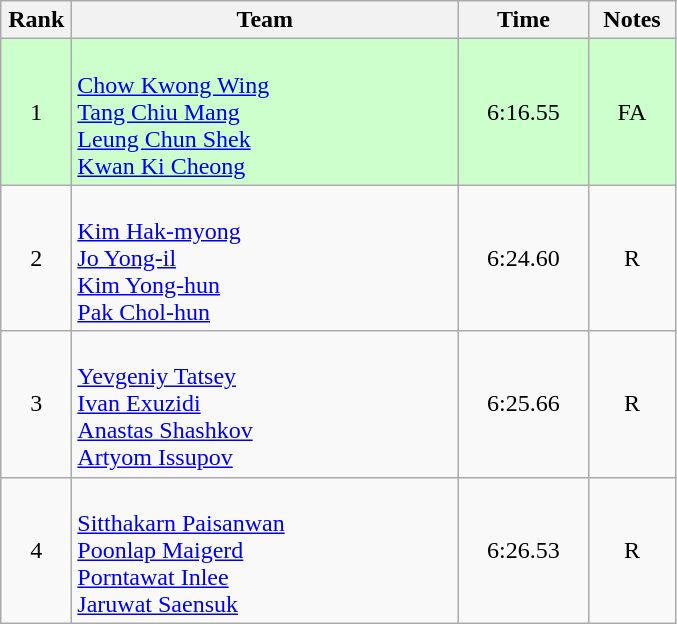<table class=wikitable style="text-align:center">
<tr>
<th width=40>Rank</th>
<th width=250>Team</th>
<th width=80>Time</th>
<th width=50>Notes</th>
</tr>
<tr bgcolor="ccffcc">
<td>1</td>
<td align=left><br><a href='#'>Chow Kwong Wing</a><br><a href='#'>Tang Chiu Mang</a><br><a href='#'>Leung Chun Shek</a><br><a href='#'>Kwan Ki Cheong</a></td>
<td>6:16.55</td>
<td>FA</td>
</tr>
<tr>
<td>2</td>
<td align=left><br><a href='#'>Kim Hak-myong</a><br><a href='#'>Jo Yong-il</a><br><a href='#'>Kim Yong-hun</a><br><a href='#'>Pak Chol-hun</a></td>
<td>6:24.60</td>
<td>R</td>
</tr>
<tr>
<td>3</td>
<td align=left><br><a href='#'>Yevgeniy Tatsey</a><br><a href='#'>Ivan Exuzidi</a><br><a href='#'>Anastas Shashkov</a><br><a href='#'>Artyom Issupov</a></td>
<td>6:25.66</td>
<td>R</td>
</tr>
<tr>
<td>4</td>
<td align=left><br><a href='#'>Sitthakarn Paisanwan</a><br><a href='#'>Poonlap Maigerd</a><br><a href='#'>Porntawat Inlee</a><br><a href='#'>Jaruwat Saensuk</a></td>
<td>6:26.53</td>
<td>R</td>
</tr>
</table>
